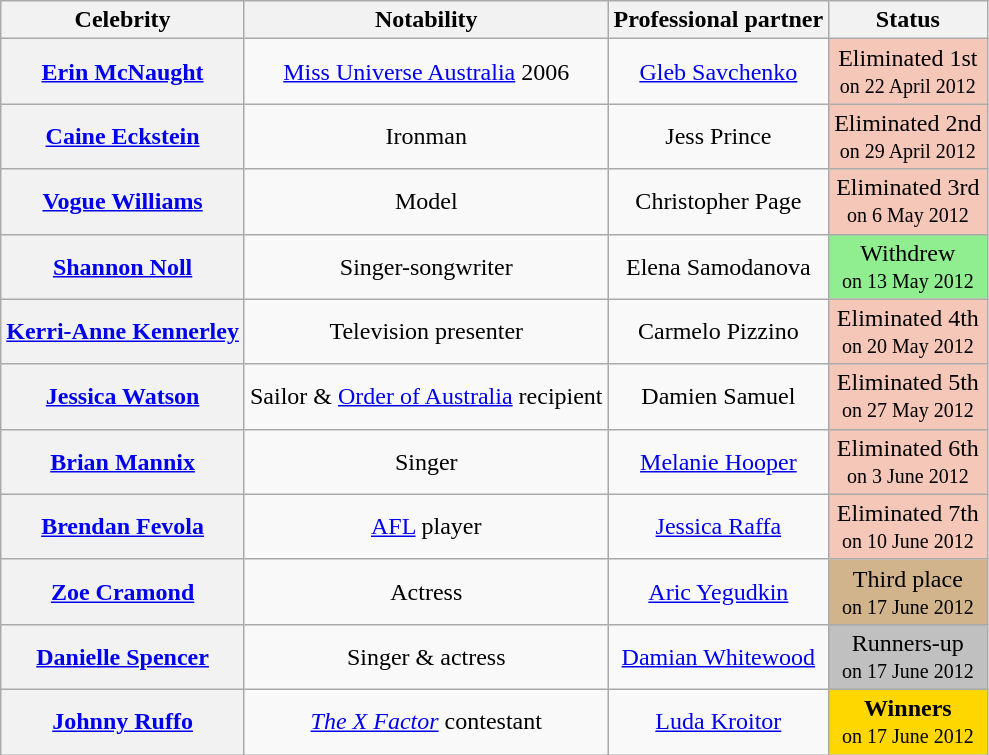<table class="wikitable sortable" style="text-align:center;">
<tr>
<th scope="col">Celebrity</th>
<th scope="col" class="unsortable">Notability</th>
<th scope="col">Professional partner</th>
<th scope="col">Status</th>
</tr>
<tr>
<th scope="row"><a href='#'>Erin McNaught</a></th>
<td><a href='#'>Miss Universe Australia</a> 2006</td>
<td><a href='#'>Gleb Savchenko</a></td>
<td bgcolor="f4c7b8">Eliminated 1st<br><small>on 22 April 2012</small></td>
</tr>
<tr>
<th scope="row"><a href='#'>Caine Eckstein</a></th>
<td>Ironman</td>
<td>Jess Prince</td>
<td bgcolor="f4c7b8">Eliminated 2nd<br><small>on 29 April 2012</small></td>
</tr>
<tr>
<th scope="row"><a href='#'>Vogue Williams</a></th>
<td>Model</td>
<td>Christopher Page</td>
<td bgcolor="f4c7b8">Eliminated 3rd<br><small>on 6 May 2012</small></td>
</tr>
<tr>
<th scope="row"><a href='#'>Shannon Noll</a></th>
<td>Singer-songwriter</td>
<td>Elena Samodanova</td>
<td bgcolor="lightgreen">Withdrew<br><small>on 13 May 2012</small></td>
</tr>
<tr>
<th scope="row"><a href='#'>Kerri-Anne Kennerley</a></th>
<td>Television presenter</td>
<td>Carmelo Pizzino</td>
<td bgcolor="f4c7b8">Eliminated 4th<br><small>on 20 May 2012</small></td>
</tr>
<tr>
<th scope="row"><a href='#'>Jessica Watson</a></th>
<td>Sailor & <a href='#'>Order of Australia</a> recipient</td>
<td>Damien Samuel</td>
<td bgcolor="f4c7b8">Eliminated 5th<br><small>on 27 May 2012</small></td>
</tr>
<tr>
<th scope="row"><a href='#'>Brian Mannix</a></th>
<td>Singer</td>
<td><a href='#'>Melanie Hooper</a></td>
<td bgcolor="f4c7b8">Eliminated 6th<br><small>on 3 June 2012</small></td>
</tr>
<tr>
<th scope="row"><a href='#'>Brendan Fevola</a></th>
<td><a href='#'>AFL</a> player</td>
<td><a href='#'>Jessica Raffa</a></td>
<td bgcolor="f4c7b8">Eliminated 7th<br><small>on 10 June 2012</small></td>
</tr>
<tr>
<th scope="row"><a href='#'>Zoe Cramond</a></th>
<td>Actress</td>
<td><a href='#'>Aric Yegudkin</a></td>
<td bgcolor="tan">Third place<br><small>on 17 June 2012</small></td>
</tr>
<tr>
<th scope="row"><a href='#'>Danielle Spencer</a></th>
<td>Singer & actress</td>
<td><a href='#'>Damian Whitewood</a></td>
<td bgcolor="silver">Runners-up<br><small>on 17 June 2012</small></td>
</tr>
<tr>
<th scope="row"><a href='#'>Johnny Ruffo</a></th>
<td><em><a href='#'>The X Factor</a></em> contestant</td>
<td><a href='#'>Luda Kroitor</a></td>
<td bgcolor="gold"><strong>Winners</strong><br><small>on 17 June 2012</small></td>
</tr>
</table>
